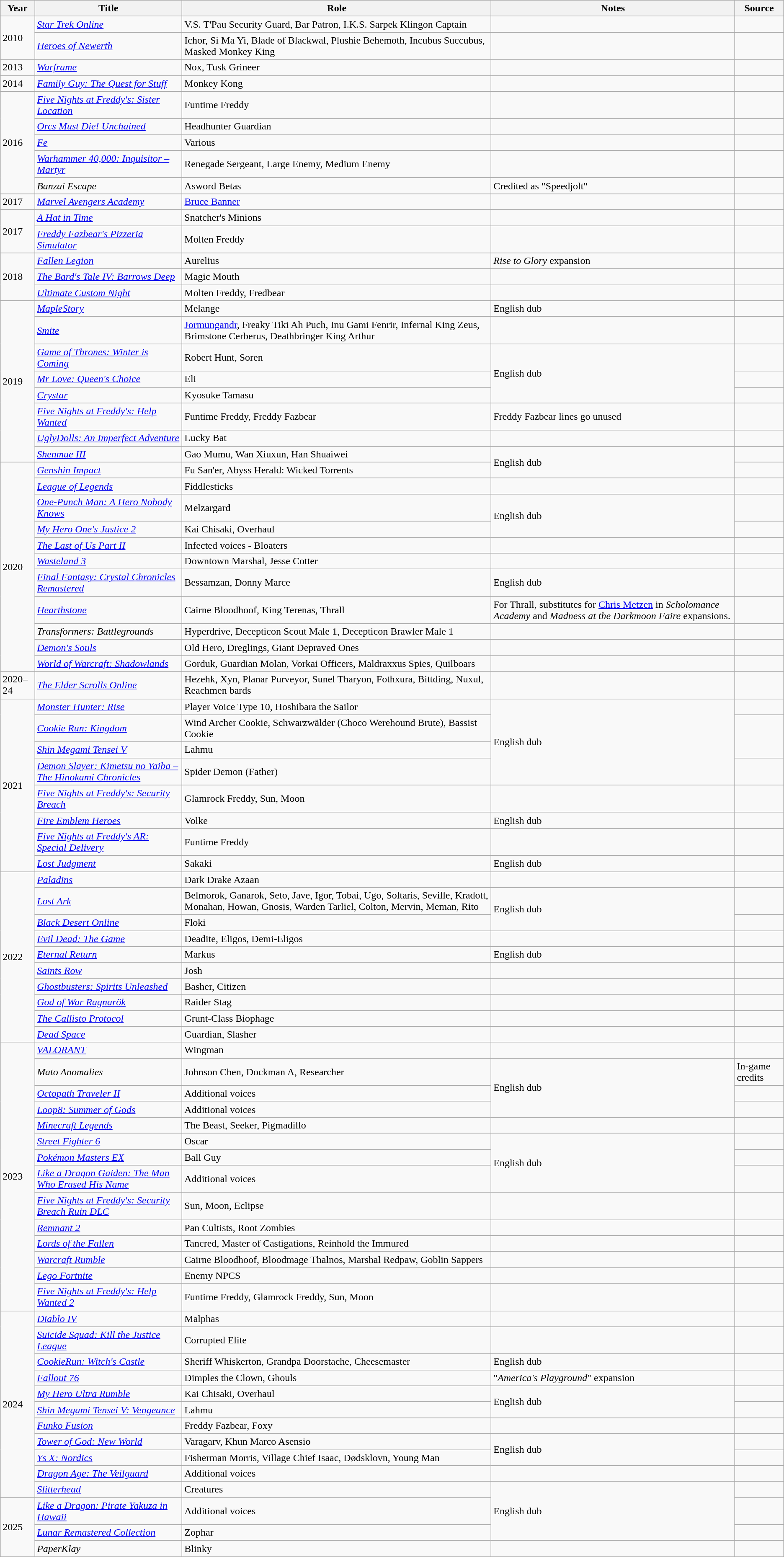<table class="wikitable sortable plainrowheaders">
<tr>
<th>Year</th>
<th>Title</th>
<th>Role</th>
<th class="unsortable">Notes</th>
<th class="unsortable">Source</th>
</tr>
<tr>
<td rowspan="2">2010</td>
<td><em><a href='#'>Star Trek Online</a></em></td>
<td>V.S. T'Pau Security Guard, Bar Patron, I.K.S. Sarpek Klingon Captain</td>
<td></td>
<td></td>
</tr>
<tr>
<td><em><a href='#'>Heroes of Newerth</a></em></td>
<td>Ichor, Si Ma Yi, Blade of Blackwal, Plushie Behemoth, Incubus Succubus, Masked Monkey King</td>
<td></td>
<td></td>
</tr>
<tr>
<td>2013</td>
<td><em><a href='#'>Warframe</a></em></td>
<td>Nox, Tusk Grineer</td>
<td></td>
<td></td>
</tr>
<tr>
<td>2014</td>
<td><em><a href='#'>Family Guy: The Quest for Stuff</a></em></td>
<td>Monkey Kong</td>
<td></td>
</tr>
<tr>
<td rowspan="5">2016</td>
<td><em><a href='#'>Five Nights at Freddy's: Sister Location</a></em></td>
<td>Funtime Freddy</td>
<td></td>
<td></td>
</tr>
<tr>
<td><em><a href='#'>Orcs Must Die! Unchained</a></em></td>
<td>Headhunter Guardian</td>
<td></td>
<td></td>
</tr>
<tr>
<td><em><a href='#'>Fe</a></em></td>
<td>Various</td>
<td></td>
<td></td>
</tr>
<tr>
<td><em><a href='#'>Warhammer 40,000: Inquisitor – Martyr</a></em></td>
<td>Renegade Sergeant, Large Enemy, Medium Enemy</td>
<td></td>
<td></td>
</tr>
<tr>
<td><em>Banzai Escape</em></td>
<td>Asword Betas</td>
<td>Credited as "Speedjolt"</td>
<td></td>
</tr>
<tr>
<td>2017</td>
<td><em><a href='#'>Marvel Avengers Academy</a></em></td>
<td><a href='#'>Bruce Banner</a></td>
<td></td>
<td></td>
</tr>
<tr>
<td rowspan="2">2017</td>
<td><em><a href='#'>A Hat in Time</a></em></td>
<td>Snatcher's Minions</td>
<td></td>
<td></td>
</tr>
<tr>
<td><em><a href='#'>Freddy Fazbear's Pizzeria Simulator</a></em></td>
<td>Molten Freddy</td>
<td></td>
<td></td>
</tr>
<tr>
<td rowspan="3">2018</td>
<td><em><a href='#'>Fallen Legion</a></em></td>
<td>Aurelius</td>
<td><em>Rise to Glory</em> expansion</td>
<td></td>
</tr>
<tr>
<td><em><a href='#'>The Bard's Tale IV: Barrows Deep</a></em></td>
<td>Magic Mouth</td>
<td></td>
<td></td>
</tr>
<tr>
<td><em><a href='#'>Ultimate Custom Night</a></em></td>
<td>Molten Freddy, Fredbear</td>
<td></td>
<td></td>
</tr>
<tr>
<td rowspan="8">2019</td>
<td><em><a href='#'>MapleStory</a></em></td>
<td>Melange</td>
<td>English dub</td>
<td></td>
</tr>
<tr>
<td><em><a href='#'>Smite</a></em></td>
<td><a href='#'>Jormungandr</a>, Freaky Tiki Ah Puch, Inu Gami Fenrir, Infernal King Zeus, Brimstone Cerberus, Deathbringer King Arthur</td>
<td></td>
<td></td>
</tr>
<tr>
<td><em><a href='#'>Game of Thrones: Winter is Coming</a></em></td>
<td>Robert Hunt, Soren</td>
<td rowspan="3">English dub</td>
<td></td>
</tr>
<tr>
<td><em><a href='#'>Mr Love: Queen's Choice</a></em></td>
<td>Eli</td>
<td></td>
</tr>
<tr>
<td><em><a href='#'>Crystar</a></em></td>
<td>Kyosuke Tamasu</td>
<td></td>
</tr>
<tr>
<td><em><a href='#'>Five Nights at Freddy's: Help Wanted</a></em></td>
<td>Funtime Freddy, Freddy Fazbear</td>
<td>Freddy Fazbear lines go unused</td>
<td></td>
</tr>
<tr>
<td><em><a href='#'>UglyDolls: An Imperfect Adventure</a></em></td>
<td>Lucky Bat</td>
<td></td>
<td></td>
</tr>
<tr>
<td><em><a href='#'>Shenmue III</a></em></td>
<td>Gao Mumu, Wan Xiuxun, Han Shuaiwei</td>
<td rowspan="2">English dub</td>
<td></td>
</tr>
<tr>
<td rowspan="11">2020</td>
<td><em><a href='#'>Genshin Impact</a></em></td>
<td>Fu San'er, Abyss Herald: Wicked Torrents</td>
<td></td>
</tr>
<tr>
<td><em><a href='#'>League of Legends</a></em></td>
<td>Fiddlesticks</td>
<td></td>
<td></td>
</tr>
<tr>
<td><em><a href='#'>One-Punch Man: A Hero Nobody Knows</a></em></td>
<td>Melzargard</td>
<td rowspan="2">English dub</td>
<td></td>
</tr>
<tr>
<td><em><a href='#'>My Hero One's Justice 2</a></em></td>
<td>Kai Chisaki, Overhaul</td>
<td></td>
</tr>
<tr>
<td><em><a href='#'>The Last of Us Part II</a></em></td>
<td>Infected voices - Bloaters</td>
<td></td>
<td></td>
</tr>
<tr>
<td><em><a href='#'>Wasteland 3</a></em></td>
<td>Downtown Marshal, Jesse Cotter</td>
<td></td>
<td></td>
</tr>
<tr>
<td><em><a href='#'>Final Fantasy: Crystal Chronicles Remastered</a></em></td>
<td>Bessamzan, Donny Marce</td>
<td>English dub</td>
<td></td>
</tr>
<tr>
<td><em><a href='#'>Hearthstone</a></em></td>
<td>Cairne Bloodhoof, King Terenas, Thrall</td>
<td>For Thrall, substitutes for <a href='#'>Chris Metzen</a> in <em>Scholomance Academy</em> and <em>Madness at the Darkmoon Faire</em> expansions.</td>
<td></td>
</tr>
<tr>
<td><em>Transformers: Battlegrounds</em></td>
<td>Hyperdrive, Decepticon Scout Male 1, Decepticon Brawler Male 1</td>
<td></td>
<td></td>
</tr>
<tr>
<td><em><a href='#'>Demon's Souls</a></em></td>
<td>Old Hero, Dreglings, Giant Depraved Ones</td>
<td></td>
<td></td>
</tr>
<tr>
<td><em><a href='#'>World of Warcraft: Shadowlands</a></em></td>
<td>Gorduk, Guardian Molan, Vorkai Officers, Maldraxxus Spies, Quilboars</td>
<td></td>
<td></td>
</tr>
<tr>
<td>2020–24</td>
<td><em><a href='#'>The Elder Scrolls Online</a></em></td>
<td>Hezehk, Xyn, Planar Purveyor, Sunel Tharyon, Fothxura, Bittding, Nuxul, Reachmen bards</td>
<td></td>
<td></td>
</tr>
<tr>
<td rowspan="8">2021</td>
<td><em><a href='#'>Monster Hunter: Rise</a></em></td>
<td>Player Voice Type 10, Hoshibara the Sailor</td>
<td rowspan="4">English dub</td>
<td></td>
</tr>
<tr>
<td><em><a href='#'>Cookie Run: Kingdom</a></em></td>
<td>Wind Archer Cookie, Schwarzwälder (Choco Werehound Brute), Bassist Cookie</td>
<td rowspan="2"></td>
</tr>
<tr>
<td><em><a href='#'>Shin Megami Tensei V</a></em></td>
<td>Lahmu</td>
</tr>
<tr>
<td><em><a href='#'>Demon Slayer: Kimetsu no Yaiba – The Hinokami Chronicles</a></em></td>
<td>Spider Demon (Father)</td>
<td></td>
</tr>
<tr>
<td><em><a href='#'>Five Nights at Freddy's: Security Breach</a></em></td>
<td>Glamrock Freddy, Sun, Moon</td>
<td></td>
<td></td>
</tr>
<tr>
<td><em><a href='#'>Fire Emblem Heroes</a></em></td>
<td>Volke</td>
<td>English dub</td>
<td></td>
</tr>
<tr>
<td><em><a href='#'>Five Nights at Freddy's AR: Special Delivery</a></em></td>
<td>Funtime Freddy</td>
<td></td>
<td></td>
</tr>
<tr>
<td><em><a href='#'>Lost Judgment</a></em></td>
<td>Sakaki</td>
<td>English dub</td>
<td></td>
</tr>
<tr>
<td rowspan="10">2022</td>
<td><em><a href='#'>Paladins</a></em></td>
<td>Dark Drake Azaan</td>
<td></td>
<td></td>
</tr>
<tr>
<td><em><a href='#'>Lost Ark</a></em></td>
<td>Belmorok, Ganarok, Seto, Jave, Igor, Tobai, Ugo, Soltaris, Seville, Kradott, Monahan, Howan, Gnosis, Warden Tarliel, Colton, Mervin, Meman, Rito</td>
<td rowspan="2">English dub</td>
<td></td>
</tr>
<tr>
<td><em><a href='#'>Black Desert Online</a></em></td>
<td>Floki</td>
<td></td>
</tr>
<tr>
<td><em><a href='#'>Evil Dead: The Game</a></em></td>
<td>Deadite, Eligos, Demi-Eligos</td>
<td></td>
<td></td>
</tr>
<tr>
<td><em><a href='#'>Eternal Return</a></em></td>
<td>Markus</td>
<td>English dub</td>
<td></td>
</tr>
<tr>
<td><em><a href='#'>Saints Row</a></em></td>
<td>Josh</td>
<td></td>
<td></td>
</tr>
<tr>
<td><em><a href='#'>Ghostbusters: Spirits Unleashed</a></em></td>
<td>Basher, Citizen</td>
<td></td>
<td></td>
</tr>
<tr>
<td><em><a href='#'>God of War Ragnarök</a></em></td>
<td>Raider Stag</td>
<td></td>
</tr>
<tr>
<td><em><a href='#'>The Callisto Protocol</a></em></td>
<td>Grunt-Class Biophage</td>
<td></td>
<td></td>
</tr>
<tr>
<td><em><a href='#'>Dead Space</a></em></td>
<td>Guardian, Slasher</td>
<td></td>
<td></td>
</tr>
<tr>
<td rowspan="14">2023</td>
<td><em><a href='#'>VALORANT</a></em></td>
<td>Wingman</td>
<td></td>
<td></td>
</tr>
<tr>
<td><em>Mato Anomalies</em></td>
<td>Johnson Chen, Dockman A, Researcher</td>
<td rowspan="3">English dub</td>
<td>In-game credits</td>
</tr>
<tr>
<td><em><a href='#'>Octopath Traveler II</a></em></td>
<td>Additional voices</td>
<td></td>
</tr>
<tr>
<td><em><a href='#'>Loop8: Summer of Gods</a></em></td>
<td>Additional voices</td>
<td></td>
</tr>
<tr>
<td><em><a href='#'>Minecraft Legends</a></em></td>
<td>The Beast, Seeker, Pigmadillo</td>
<td></td>
<td></td>
</tr>
<tr>
<td><em><a href='#'>Street Fighter 6</a></em></td>
<td>Oscar</td>
<td rowspan="3">English dub</td>
<td></td>
</tr>
<tr>
<td><em><a href='#'>Pokémon Masters EX</a></em></td>
<td>Ball Guy</td>
<td></td>
</tr>
<tr>
<td><em><a href='#'>Like a Dragon Gaiden: The Man Who Erased His Name</a></em></td>
<td>Additional voices</td>
<td></td>
</tr>
<tr>
<td><em><a href='#'>Five Nights at Freddy's: Security Breach Ruin DLC</a></em></td>
<td>Sun, Moon, Eclipse</td>
<td></td>
<td></td>
</tr>
<tr>
<td><em><a href='#'>Remnant 2</a></em></td>
<td>Pan Cultists, Root Zombies</td>
<td></td>
<td></td>
</tr>
<tr>
<td><em><a href='#'>Lords of the Fallen</a></em></td>
<td>Tancred, Master of Castigations, Reinhold the Immured</td>
<td></td>
<td></td>
</tr>
<tr>
<td><em><a href='#'>Warcraft Rumble</a></em></td>
<td>Cairne Bloodhoof, Bloodmage Thalnos, Marshal Redpaw, Goblin Sappers</td>
<td></td>
<td></td>
</tr>
<tr>
<td><em><a href='#'>Lego Fortnite</a></em></td>
<td>Enemy NPCS</td>
<td></td>
<td></td>
</tr>
<tr>
<td><em><a href='#'>Five Nights at Freddy's: Help Wanted 2</a></em></td>
<td>Funtime Freddy, Glamrock Freddy, Sun, Moon</td>
<td></td>
<td></td>
</tr>
<tr>
<td rowspan="11">2024</td>
<td><em><a href='#'>Diablo IV</a></em></td>
<td>Malphas</td>
<td></td>
<td></td>
</tr>
<tr>
<td><em><a href='#'>Suicide Squad: Kill the Justice League</a></em></td>
<td>Corrupted Elite</td>
<td></td>
<td></td>
</tr>
<tr>
<td><em><a href='#'>CookieRun: Witch's Castle</a></em></td>
<td>Sheriff Whiskerton, Grandpa Doorstache, Cheesemaster</td>
<td>English dub</td>
<td></td>
</tr>
<tr>
<td><em><a href='#'>Fallout 76</a></em></td>
<td>Dimples the Clown, Ghouls</td>
<td>"<em>America's Playground</em>" expansion</td>
<td></td>
</tr>
<tr>
<td><em><a href='#'>My Hero Ultra Rumble</a></em></td>
<td>Kai Chisaki, Overhaul</td>
<td rowspan="2">English dub</td>
<td></td>
</tr>
<tr>
<td><em><a href='#'>Shin Megami Tensei V: Vengeance</a></em></td>
<td>Lahmu</td>
<td></td>
</tr>
<tr>
<td><em><a href='#'>Funko Fusion</a></em></td>
<td>Freddy Fazbear, Foxy</td>
<td></td>
<td></td>
</tr>
<tr>
<td><em><a href='#'>Tower of God: New World</a></em></td>
<td>Varagarv, Khun Marco Asensio</td>
<td rowspan="2">English dub</td>
<td></td>
</tr>
<tr>
<td><em><a href='#'>Ys X: Nordics</a></em></td>
<td>Fisherman Morris, Village Chief Isaac, Dødsklovn, Young Man</td>
<td></td>
</tr>
<tr>
<td><em><a href='#'>Dragon Age: The Veilguard</a></em></td>
<td>Additional voices</td>
<td></td>
<td></td>
</tr>
<tr>
<td><em><a href='#'>Slitterhead</a></em></td>
<td>Creatures</td>
<td rowspan="3">English dub</td>
<td></td>
</tr>
<tr>
<td rowspan="3">2025</td>
<td><em><a href='#'>Like a Dragon: Pirate Yakuza in Hawaii</a></em></td>
<td>Additional voices</td>
<td></td>
</tr>
<tr>
<td><em><a href='#'>Lunar Remastered Collection</a></em></td>
<td>Zophar</td>
<td></td>
</tr>
<tr>
<td><em>PaperKlay</em></td>
<td>Blinky</td>
<td></td>
<td></td>
</tr>
</table>
